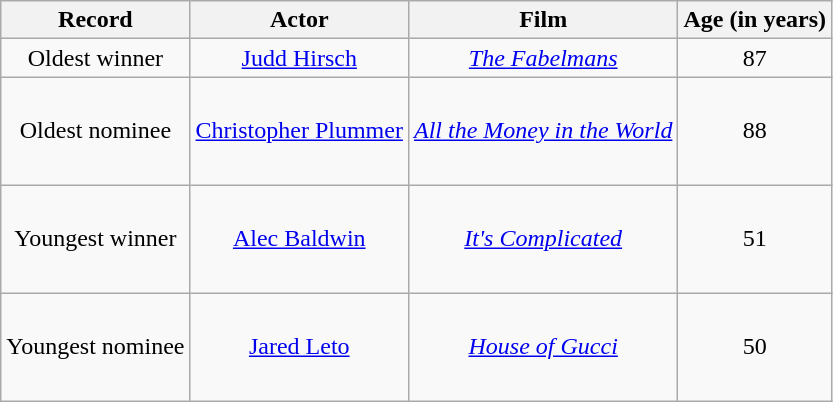<table class="wikitable sortable plainrowheaders" style="text-align:center;">
<tr>
<th scope="col">Record</th>
<th scope="col">Actor</th>
<th scope="col">Film</th>
<th scope="col">Age (in years)</th>
</tr>
<tr>
<td>Oldest winner</td>
<td><a href='#'>Judd Hirsch</a></td>
<td><em><a href='#'>The Fabelmans</a></em></td>
<td>87</td>
</tr>
<tr style="height:4.5em;">
<td>Oldest nominee</td>
<td><a href='#'>Christopher Plummer</a></td>
<td><em><a href='#'>All the Money in the World</a></em></td>
<td>88</td>
</tr>
<tr style="height:4.5em;">
<td>Youngest winner</td>
<td><a href='#'>Alec Baldwin</a></td>
<td><em><a href='#'>It's Complicated</a></em></td>
<td>51</td>
</tr>
<tr style="height:4.5em;">
<td>Youngest nominee</td>
<td><a href='#'>Jared Leto</a></td>
<td><em><a href='#'>House of Gucci</a></em></td>
<td>50</td>
</tr>
</table>
